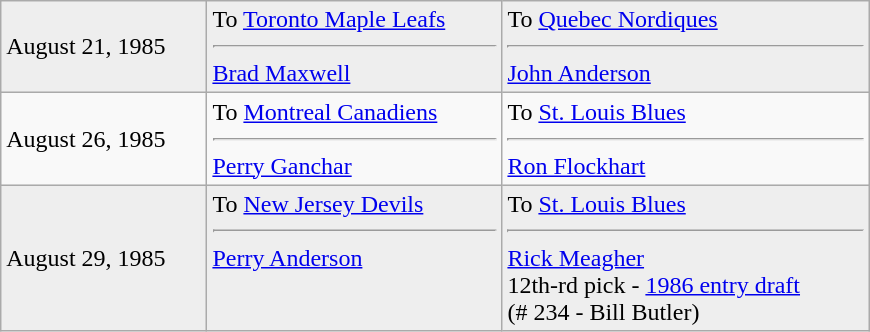<table class="wikitable" style="border:1px solid #999; width:580px;">
<tr style="background:#eee;">
<td>August 21, 1985</td>
<td valign="top">To <a href='#'>Toronto Maple Leafs</a><hr><a href='#'>Brad Maxwell</a></td>
<td valign="top">To <a href='#'>Quebec Nordiques</a><hr><a href='#'>John Anderson</a></td>
</tr>
<tr>
<td>August 26, 1985</td>
<td valign="top">To <a href='#'>Montreal Canadiens</a><hr><a href='#'>Perry Ganchar</a></td>
<td valign="top">To <a href='#'>St. Louis Blues</a><hr><a href='#'>Ron Flockhart</a></td>
</tr>
<tr style="background:#eee;">
<td>August 29, 1985</td>
<td valign="top">To <a href='#'>New Jersey Devils</a><hr><a href='#'>Perry Anderson</a></td>
<td valign="top">To <a href='#'>St. Louis Blues</a><hr><a href='#'>Rick Meagher</a><br>12th-rd pick - <a href='#'>1986 entry draft</a><br>(# 234 - Bill Butler)</td>
</tr>
</table>
